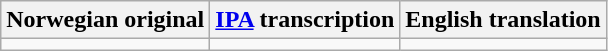<table class="wikitable">
<tr>
<th>Norwegian original</th>
<th><a href='#'>IPA</a> transcription</th>
<th>English translation</th>
</tr>
<tr style="vertical-align:top; white-space:nowrap;">
<td></td>
<td></td>
<td></td>
</tr>
</table>
